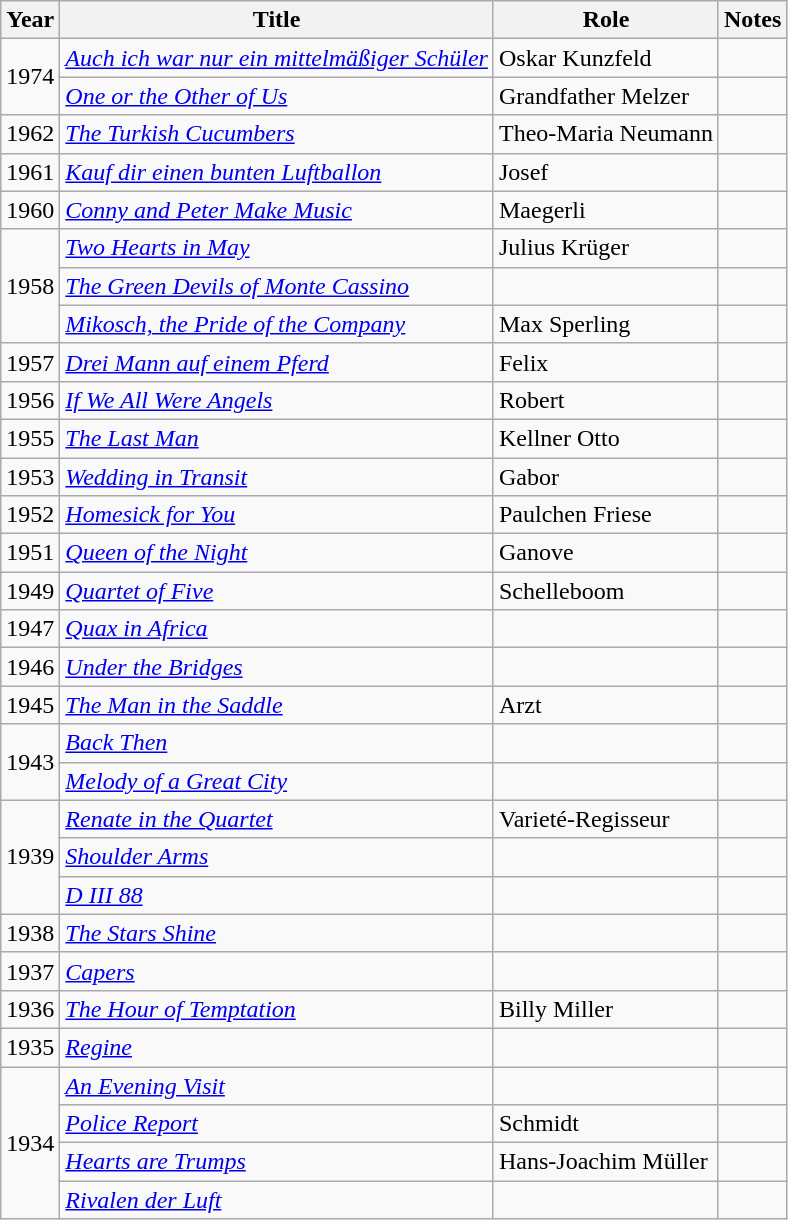<table class="wikitable sortable">
<tr>
<th>Year</th>
<th>Title</th>
<th>Role</th>
<th class="unsortable">Notes</th>
</tr>
<tr>
<td rowspan=2>1974</td>
<td><em><a href='#'>Auch ich war nur ein mittelmäßiger Schüler</a></em></td>
<td>Oskar Kunzfeld</td>
<td></td>
</tr>
<tr>
<td><em><a href='#'>One or the Other of Us</a></em></td>
<td>Grandfather Melzer</td>
<td></td>
</tr>
<tr>
<td>1962</td>
<td><em><a href='#'>The Turkish Cucumbers</a></em></td>
<td>Theo-Maria Neumann</td>
<td></td>
</tr>
<tr>
<td>1961</td>
<td><em><a href='#'>Kauf dir einen bunten Luftballon</a></em></td>
<td>Josef</td>
<td></td>
</tr>
<tr>
<td>1960</td>
<td><em><a href='#'>Conny and Peter Make Music</a></em></td>
<td>Maegerli</td>
<td></td>
</tr>
<tr>
<td rowspan=3>1958</td>
<td><em><a href='#'>Two Hearts in May</a></em></td>
<td>Julius Krüger</td>
<td></td>
</tr>
<tr>
<td><em><a href='#'>The Green Devils of Monte Cassino</a></em></td>
<td></td>
<td></td>
</tr>
<tr>
<td><em><a href='#'>Mikosch, the Pride of the Company</a></em></td>
<td>Max Sperling</td>
<td></td>
</tr>
<tr>
<td>1957</td>
<td><em><a href='#'>Drei Mann auf einem Pferd</a></em></td>
<td>Felix</td>
<td></td>
</tr>
<tr>
<td>1956</td>
<td><em><a href='#'>If We All Were Angels</a></em></td>
<td>Robert</td>
<td></td>
</tr>
<tr>
<td>1955</td>
<td><em><a href='#'>The Last Man</a></em></td>
<td>Kellner Otto</td>
<td></td>
</tr>
<tr>
<td>1953</td>
<td><em><a href='#'>Wedding in Transit</a></em></td>
<td>Gabor</td>
<td></td>
</tr>
<tr>
<td>1952</td>
<td><em><a href='#'>Homesick for You</a></em></td>
<td>Paulchen Friese</td>
<td></td>
</tr>
<tr>
<td>1951</td>
<td><em><a href='#'>Queen of the Night</a></em></td>
<td>Ganove</td>
<td></td>
</tr>
<tr>
<td>1949</td>
<td><em><a href='#'>Quartet of Five</a></em></td>
<td>Schelleboom</td>
<td></td>
</tr>
<tr>
<td>1947</td>
<td><em><a href='#'>Quax in Africa</a></em></td>
<td></td>
<td></td>
</tr>
<tr>
<td>1946</td>
<td><em><a href='#'>Under the Bridges</a></em></td>
<td></td>
<td></td>
</tr>
<tr>
<td>1945</td>
<td><em><a href='#'>The Man in the Saddle</a></em></td>
<td>Arzt</td>
<td></td>
</tr>
<tr>
<td rowspan=2>1943</td>
<td><em><a href='#'>Back Then</a></em></td>
<td></td>
<td></td>
</tr>
<tr>
<td><em><a href='#'>Melody of a Great City</a></em></td>
<td></td>
<td></td>
</tr>
<tr>
<td rowspan=3>1939</td>
<td><em><a href='#'>Renate in the Quartet</a></em></td>
<td>Varieté-Regisseur</td>
<td></td>
</tr>
<tr>
<td><em><a href='#'>Shoulder Arms</a></em></td>
<td></td>
<td></td>
</tr>
<tr>
<td><em><a href='#'>D III 88</a></em></td>
<td></td>
<td></td>
</tr>
<tr>
<td>1938</td>
<td><em><a href='#'>The Stars Shine</a></em></td>
<td></td>
<td></td>
</tr>
<tr>
<td>1937</td>
<td><em><a href='#'>Capers</a></em></td>
<td></td>
<td></td>
</tr>
<tr>
<td>1936</td>
<td><em><a href='#'>The Hour of Temptation</a></em></td>
<td>Billy Miller</td>
<td></td>
</tr>
<tr>
<td>1935</td>
<td><em><a href='#'>Regine</a></em></td>
<td></td>
<td></td>
</tr>
<tr>
<td rowspan=4>1934</td>
<td><em><a href='#'>An Evening Visit</a></em></td>
<td></td>
<td></td>
</tr>
<tr>
<td><em><a href='#'>Police Report</a></em></td>
<td>Schmidt</td>
<td></td>
</tr>
<tr>
<td><em><a href='#'>Hearts are Trumps</a></em></td>
<td>Hans-Joachim Müller</td>
<td></td>
</tr>
<tr>
<td><em><a href='#'>Rivalen der Luft</a></em></td>
<td></td>
<td></td>
</tr>
</table>
